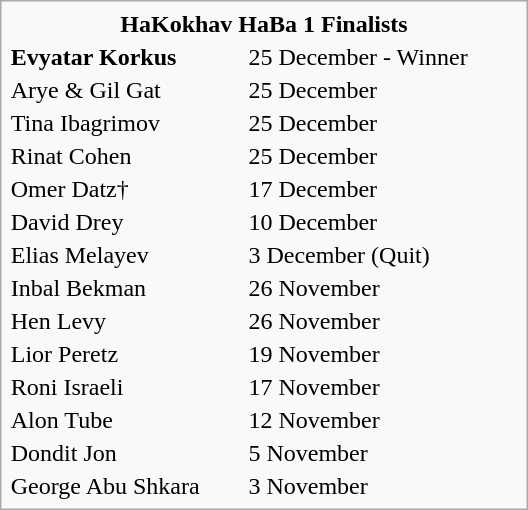<table class="infobox" style="width:22em">
<tr>
<th colspan=2 style="text-align:center">HaKokhav HaBa 1 Finalists<br></th>
</tr>
<tr>
<td><strong>Evyatar Korkus</strong></td>
<td>25 December - Winner</td>
</tr>
<tr>
<td>Arye & Gil Gat</td>
<td>25 December</td>
</tr>
<tr>
<td>Tina Ibagrimov</td>
<td>25 December</td>
</tr>
<tr>
<td>Rinat Cohen</td>
<td>25 December</td>
</tr>
<tr>
<td>Omer Datz†</td>
<td>17 December</td>
</tr>
<tr>
<td>David Drey</td>
<td>10 December</td>
</tr>
<tr>
<td>Elias Melayev</td>
<td>3 December (Quit)</td>
</tr>
<tr>
<td>Inbal Bekman</td>
<td>26 November</td>
</tr>
<tr>
<td>Hen Levy</td>
<td>26 November</td>
</tr>
<tr>
<td>Lior Peretz</td>
<td>19 November</td>
</tr>
<tr>
<td>Roni Israeli</td>
<td>17 November</td>
</tr>
<tr>
<td>Alon Tube</td>
<td>12 November</td>
</tr>
<tr>
<td>Dondit Jon</td>
<td>5 November</td>
</tr>
<tr>
<td>George Abu Shkara</td>
<td>3 November</td>
</tr>
</table>
